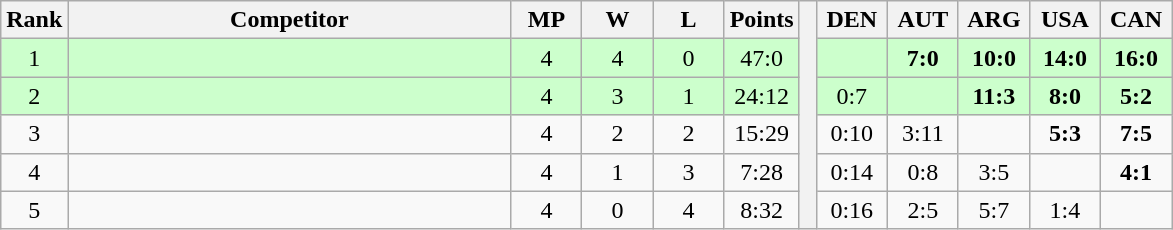<table class="wikitable" style="text-align:center">
<tr>
<th>Rank</th>
<th style="width:18em">Competitor</th>
<th style="width:2.5em">MP</th>
<th style="width:2.5em">W</th>
<th style="width:2.5em">L</th>
<th>Points</th>
<th rowspan="6"> </th>
<th style="width:2.5em">DEN</th>
<th style="width:2.5em">AUT</th>
<th style="width:2.5em">ARG</th>
<th style="width:2.5em">USA</th>
<th style="width:2.5em">CAN</th>
</tr>
<tr style="background:#cfc;">
<td>1</td>
<td style="text-align:left"></td>
<td>4</td>
<td>4</td>
<td>0</td>
<td>47:0</td>
<td></td>
<td><strong>7:0</strong></td>
<td><strong>10:0</strong></td>
<td><strong>14:0</strong></td>
<td><strong>16:0</strong></td>
</tr>
<tr style="background:#cfc;">
<td>2</td>
<td style="text-align:left"></td>
<td>4</td>
<td>3</td>
<td>1</td>
<td>24:12</td>
<td>0:7</td>
<td></td>
<td><strong>11:3</strong></td>
<td><strong>8:0</strong></td>
<td><strong>5:2</strong></td>
</tr>
<tr>
<td>3</td>
<td style="text-align:left"></td>
<td>4</td>
<td>2</td>
<td>2</td>
<td>15:29</td>
<td>0:10</td>
<td>3:11</td>
<td></td>
<td><strong>5:3</strong></td>
<td><strong>7:5</strong></td>
</tr>
<tr>
<td>4</td>
<td style="text-align:left"></td>
<td>4</td>
<td>1</td>
<td>3</td>
<td>7:28</td>
<td>0:14</td>
<td>0:8</td>
<td>3:5</td>
<td></td>
<td><strong>4:1</strong></td>
</tr>
<tr>
<td>5</td>
<td style="text-align:left"></td>
<td>4</td>
<td>0</td>
<td>4</td>
<td>8:32</td>
<td>0:16</td>
<td>2:5</td>
<td>5:7</td>
<td>1:4</td>
<td></td>
</tr>
</table>
